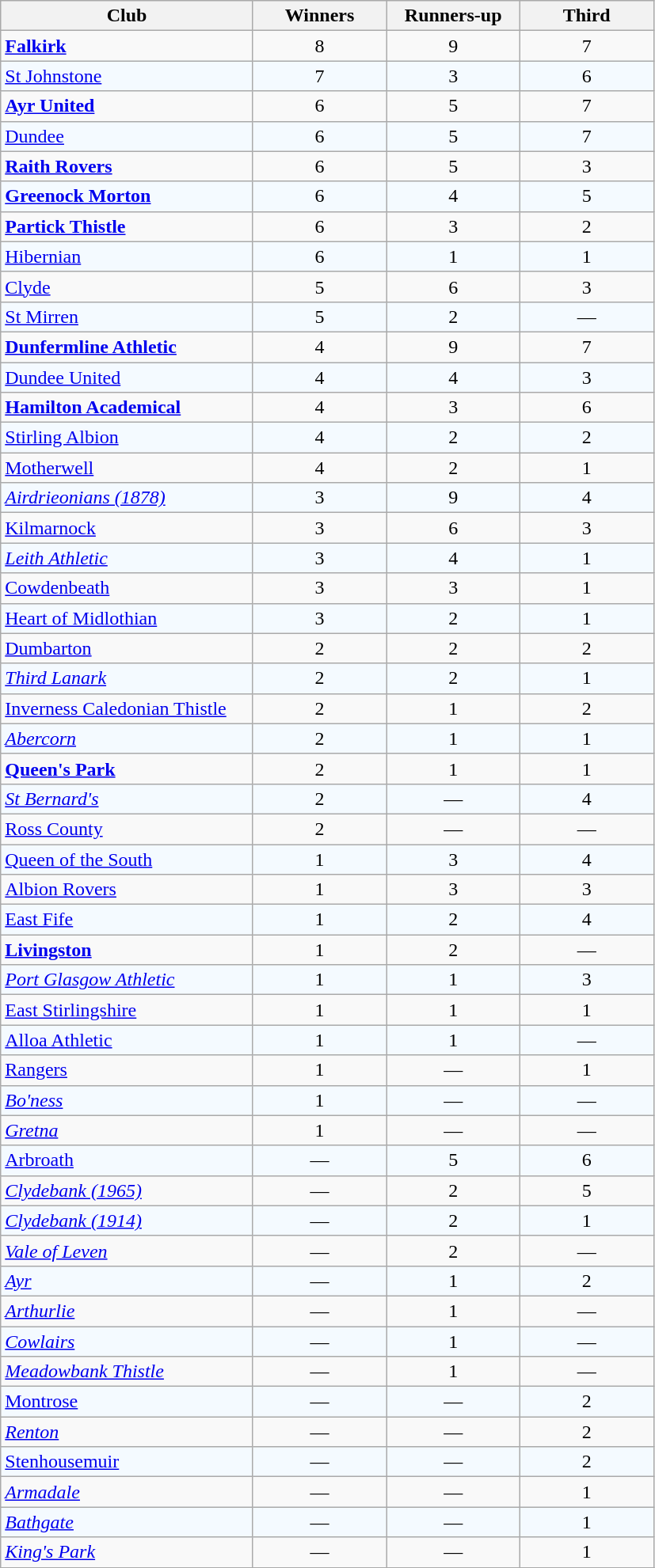<table class="wikitable sortable" style="text-align:center;">
<tr>
<th width=205>Club</th>
<th width=105>Winners</th>
<th width=105>Runners-up</th>
<th width=105>Third</th>
</tr>
<tr>
<td align=left><strong><a href='#'>Falkirk</a></strong></td>
<td>8</td>
<td>9</td>
<td>7</td>
</tr>
<tr bgcolor=#F4FAFF>
<td align=left><a href='#'>St Johnstone</a></td>
<td>7</td>
<td>3</td>
<td>6</td>
</tr>
<tr>
<td align=left><a href='#'><strong>Ayr United</strong></a></td>
<td>6</td>
<td>5</td>
<td>7</td>
</tr>
<tr bgcolor=#F4FAFF>
<td align=left><a href='#'>Dundee</a></td>
<td>6</td>
<td>5</td>
<td>7</td>
</tr>
<tr>
<td align=left><strong><a href='#'>Raith Rovers</a></strong></td>
<td>6</td>
<td>5</td>
<td>3</td>
</tr>
<tr bgcolor=#F4FAFF>
<td align=left><strong><a href='#'>Greenock Morton</a></strong></td>
<td>6</td>
<td>4</td>
<td>5</td>
</tr>
<tr>
<td align=left><strong><a href='#'>Partick Thistle</a></strong></td>
<td>6</td>
<td>3</td>
<td>2</td>
</tr>
<tr bgcolor=#F4FAFF>
<td align=left><a href='#'>Hibernian</a></td>
<td>6</td>
<td>1</td>
<td>1</td>
</tr>
<tr>
<td align=left><a href='#'>Clyde</a></td>
<td>5</td>
<td>6</td>
<td>3</td>
</tr>
<tr bgcolor=#F4FAFF>
<td align=left><a href='#'>St Mirren</a></td>
<td>5</td>
<td>2</td>
<td>—</td>
</tr>
<tr>
<td align=left><a href='#'><strong>Dunfermline Athletic</strong></a></td>
<td>4</td>
<td>9</td>
<td>7</td>
</tr>
<tr bgcolor=#F4FAFF>
<td align=left><a href='#'>Dundee United</a></td>
<td>4</td>
<td>4</td>
<td>3</td>
</tr>
<tr>
<td align=left><strong><a href='#'>Hamilton Academical</a></strong></td>
<td>4</td>
<td>3</td>
<td>6</td>
</tr>
<tr bgcolor=#F4FAFF>
<td align=left><a href='#'>Stirling Albion</a></td>
<td>4</td>
<td>2</td>
<td>2</td>
</tr>
<tr>
<td align=left><a href='#'>Motherwell</a></td>
<td>4</td>
<td>2</td>
<td>1</td>
</tr>
<tr bgcolor=#F4FAFF>
<td align=left><em><a href='#'>Airdrieonians (1878)</a></em></td>
<td>3</td>
<td>9</td>
<td>4</td>
</tr>
<tr>
<td align=left><a href='#'>Kilmarnock</a></td>
<td>3</td>
<td>6</td>
<td>3</td>
</tr>
<tr bgcolor=#F4FAFF>
<td align=left><em><a href='#'>Leith Athletic</a></em></td>
<td>3</td>
<td>4</td>
<td>1</td>
</tr>
<tr>
<td align=left><a href='#'>Cowdenbeath</a></td>
<td>3</td>
<td>3</td>
<td>1</td>
</tr>
<tr bgcolor=#F4FAFF>
<td align=left><a href='#'>Heart of Midlothian</a></td>
<td>3</td>
<td>2</td>
<td>1</td>
</tr>
<tr>
<td align=left><a href='#'>Dumbarton</a></td>
<td>2</td>
<td>2</td>
<td>2</td>
</tr>
<tr bgcolor=#F4FAFF>
<td align=left><em><a href='#'>Third Lanark</a></em></td>
<td>2</td>
<td>2</td>
<td>1</td>
</tr>
<tr>
<td align=left><a href='#'>Inverness Caledonian Thistle</a></td>
<td>2</td>
<td>1</td>
<td>2</td>
</tr>
<tr bgcolor=#F4FAFF>
<td align=left><em><a href='#'>Abercorn</a></em></td>
<td>2</td>
<td>1</td>
<td>1</td>
</tr>
<tr>
<td align=left><strong><a href='#'>Queen's Park</a></strong></td>
<td>2</td>
<td>1</td>
<td>1</td>
</tr>
<tr bgcolor=#F4FAFF>
<td align=left><em><a href='#'>St Bernard's</a></em></td>
<td>2</td>
<td>—</td>
<td>4</td>
</tr>
<tr>
<td align=left><a href='#'>Ross County</a></td>
<td>2</td>
<td>—</td>
<td>—</td>
</tr>
<tr bgcolor=#F4FAFF>
<td align=left><a href='#'>Queen of the South</a></td>
<td>1</td>
<td>3</td>
<td>4</td>
</tr>
<tr>
<td align=left><a href='#'>Albion Rovers</a></td>
<td>1</td>
<td>3</td>
<td>3</td>
</tr>
<tr bgcolor=#F4FAFF>
<td align=left><a href='#'>East Fife</a></td>
<td>1</td>
<td>2</td>
<td>4</td>
</tr>
<tr>
<td align=left><strong><a href='#'>Livingston</a></strong></td>
<td>1</td>
<td>2</td>
<td>—</td>
</tr>
<tr bgcolor=#F4FAFF>
<td align=left><em><a href='#'>Port Glasgow Athletic</a></em></td>
<td>1</td>
<td>1</td>
<td>3</td>
</tr>
<tr>
<td align=left><a href='#'>East Stirlingshire</a></td>
<td>1</td>
<td>1</td>
<td>1</td>
</tr>
<tr bgcolor=#F4FAFF>
<td align=left><a href='#'>Alloa Athletic</a></td>
<td>1</td>
<td>1</td>
<td>—</td>
</tr>
<tr>
<td align=left><a href='#'>Rangers</a></td>
<td>1</td>
<td>—</td>
<td>1</td>
</tr>
<tr bgcolor=#F4FAFF>
<td align=left><em><a href='#'>Bo'ness</a></em></td>
<td>1</td>
<td>—</td>
<td>—</td>
</tr>
<tr>
<td align=left><em><a href='#'>Gretna</a></em></td>
<td>1</td>
<td>—</td>
<td>—</td>
</tr>
<tr bgcolor=#F4FAFF>
<td align=left><a href='#'>Arbroath</a></td>
<td>—</td>
<td>5</td>
<td>6</td>
</tr>
<tr>
<td align=left><em><a href='#'>Clydebank (1965)</a></em></td>
<td>—</td>
<td>2</td>
<td>5</td>
</tr>
<tr bgcolor=#F4FAFF>
<td align=left><em><a href='#'>Clydebank (1914)</a></em></td>
<td>—</td>
<td>2</td>
<td>1</td>
</tr>
<tr>
<td align=left><em><a href='#'>Vale of Leven</a></em></td>
<td>—</td>
<td>2</td>
<td>—</td>
</tr>
<tr bgcolor=#F4FAFF>
<td align=left><em><a href='#'>Ayr</a></em></td>
<td>—</td>
<td>1</td>
<td>2</td>
</tr>
<tr>
<td align=left><em><a href='#'>Arthurlie</a></em></td>
<td>—</td>
<td>1</td>
<td>—</td>
</tr>
<tr bgcolor=#F4FAFF>
<td align=left><em><a href='#'>Cowlairs</a></em></td>
<td>—</td>
<td>1</td>
<td>—</td>
</tr>
<tr>
<td align=left><em><a href='#'>Meadowbank Thistle</a></em></td>
<td>—</td>
<td>1</td>
<td>—</td>
</tr>
<tr bgcolor=#F4FAFF>
<td align=left><a href='#'>Montrose</a></td>
<td>—</td>
<td>—</td>
<td>2</td>
</tr>
<tr>
<td align=left><em><a href='#'>Renton</a></em></td>
<td>—</td>
<td>—</td>
<td>2</td>
</tr>
<tr bgcolor=#F4FAFF>
<td align=left><a href='#'>Stenhousemuir</a></td>
<td>—</td>
<td>—</td>
<td>2</td>
</tr>
<tr>
<td align=left><em><a href='#'>Armadale</a></em></td>
<td>—</td>
<td>—</td>
<td>1</td>
</tr>
<tr bgcolor=#F4FAFF>
<td align=left><em><a href='#'>Bathgate</a></em></td>
<td>—</td>
<td>—</td>
<td>1</td>
</tr>
<tr>
<td align=left><em><a href='#'>King's Park</a></em></td>
<td>—</td>
<td>—</td>
<td>1</td>
</tr>
<tr>
</tr>
</table>
